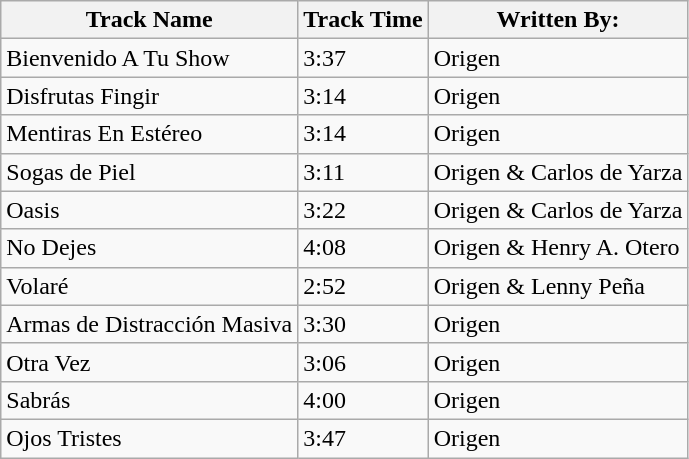<table class="wikitable">
<tr>
<th>Track Name</th>
<th>Track Time</th>
<th>Written By:</th>
</tr>
<tr>
<td>Bienvenido A Tu Show</td>
<td>3:37</td>
<td>Origen</td>
</tr>
<tr>
<td>Disfrutas Fingir</td>
<td>3:14</td>
<td>Origen</td>
</tr>
<tr>
<td>Mentiras En Estéreo</td>
<td>3:14</td>
<td>Origen</td>
</tr>
<tr>
<td>Sogas de Piel</td>
<td>3:11</td>
<td>Origen & Carlos de Yarza</td>
</tr>
<tr>
<td>Oasis</td>
<td>3:22</td>
<td>Origen & Carlos de Yarza</td>
</tr>
<tr>
<td>No Dejes</td>
<td>4:08</td>
<td>Origen & Henry A. Otero</td>
</tr>
<tr>
<td>Volaré</td>
<td>2:52</td>
<td>Origen & Lenny Peña</td>
</tr>
<tr>
<td>Armas de Distracción Masiva</td>
<td>3:30</td>
<td>Origen</td>
</tr>
<tr>
<td>Otra Vez</td>
<td>3:06</td>
<td>Origen</td>
</tr>
<tr>
<td>Sabrás</td>
<td>4:00</td>
<td>Origen</td>
</tr>
<tr>
<td>Ojos Tristes</td>
<td>3:47</td>
<td>Origen</td>
</tr>
</table>
